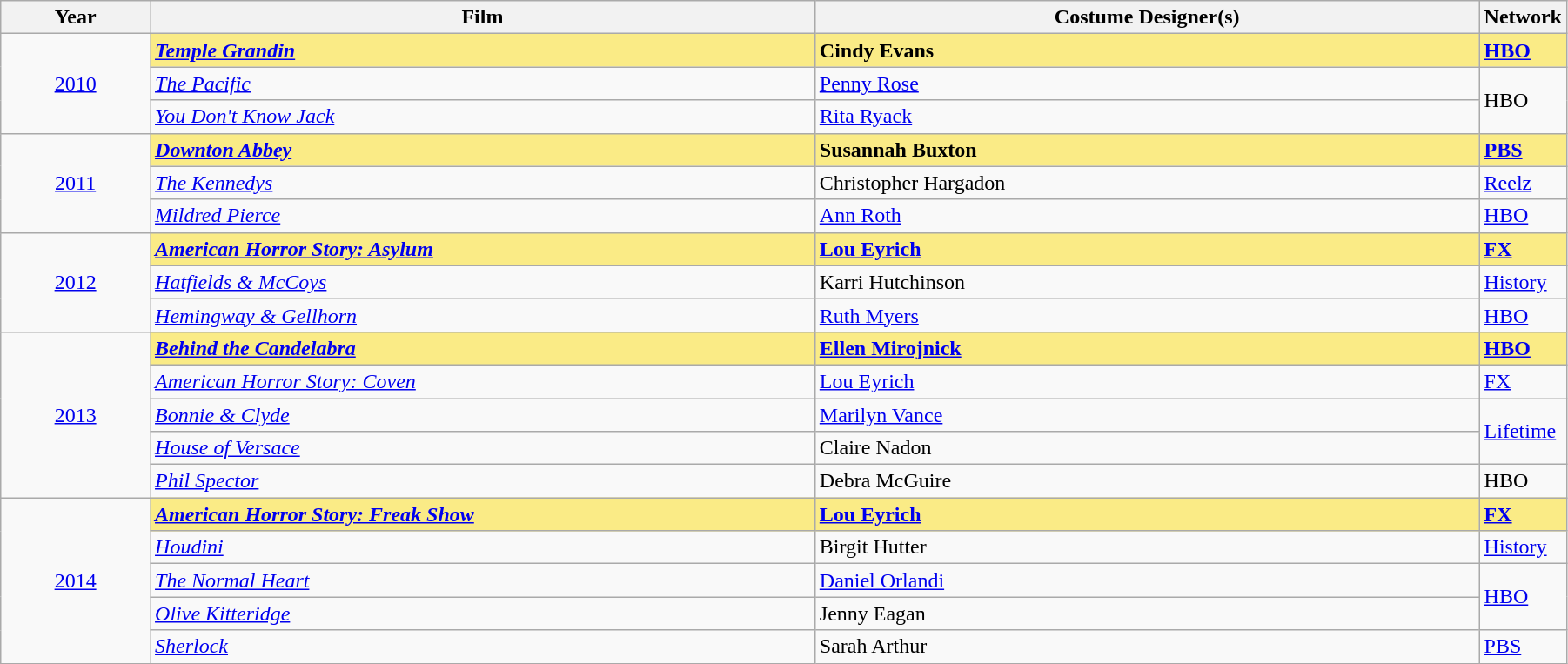<table class="wikitable" width="95%" cellpadding="5">
<tr>
<th width="10%">Year</th>
<th width="45%">Film</th>
<th width="45%">Costume Designer(s)</th>
<th width="8%">Network</th>
</tr>
<tr>
<td rowspan="3" style="text-align:center;"><a href='#'>2010</a><br></td>
<td style="background:#FAEB86;"><strong><em><a href='#'>Temple Grandin</a></em></strong></td>
<td style="background:#FAEB86;"><strong>Cindy Evans</strong></td>
<td style="background:#FAEB86;"><strong><a href='#'>HBO</a></strong></td>
</tr>
<tr>
<td><em><a href='#'>The Pacific</a></em></td>
<td><a href='#'>Penny Rose</a></td>
<td rowspan="2">HBO</td>
</tr>
<tr>
<td><em><a href='#'>You Don't Know Jack</a></em></td>
<td><a href='#'>Rita Ryack</a></td>
</tr>
<tr>
<td rowspan="3" style="text-align:center;"><a href='#'>2011</a><br></td>
<td style="background:#FAEB86;"><strong><em><a href='#'>Downton Abbey</a></em></strong></td>
<td style="background:#FAEB86;"><strong>Susannah Buxton</strong></td>
<td style="background:#FAEB86;"><strong><a href='#'>PBS</a></strong></td>
</tr>
<tr>
<td><em><a href='#'>The Kennedys</a></em></td>
<td>Christopher Hargadon</td>
<td><a href='#'>Reelz</a></td>
</tr>
<tr>
<td><em><a href='#'>Mildred Pierce</a></em></td>
<td><a href='#'>Ann Roth</a></td>
<td><a href='#'>HBO</a></td>
</tr>
<tr>
<td rowspan="3" style="text-align:center;"><a href='#'>2012</a><br></td>
<td style="background:#FAEB86;"><strong><em><a href='#'>American Horror Story: Asylum</a></em></strong></td>
<td style="background:#FAEB86;"><strong><a href='#'>Lou Eyrich</a></strong></td>
<td style="background:#FAEB86;"><strong><a href='#'>FX</a></strong></td>
</tr>
<tr>
<td><em><a href='#'>Hatfields & McCoys</a></em></td>
<td>Karri Hutchinson</td>
<td><a href='#'>History</a></td>
</tr>
<tr>
<td><em><a href='#'>Hemingway & Gellhorn</a></em></td>
<td><a href='#'>Ruth Myers</a></td>
<td><a href='#'>HBO</a></td>
</tr>
<tr>
<td rowspan="5" style="text-align:center;"><a href='#'>2013</a><br></td>
<td style="background:#FAEB86;"><strong><em><a href='#'>Behind the Candelabra</a></em></strong></td>
<td style="background:#FAEB86;"><strong><a href='#'>Ellen Mirojnick</a></strong></td>
<td style="background:#FAEB86;"><strong><a href='#'>HBO</a></strong></td>
</tr>
<tr>
<td><em><a href='#'>American Horror Story: Coven</a></em></td>
<td><a href='#'>Lou Eyrich</a></td>
<td><a href='#'>FX</a></td>
</tr>
<tr>
<td><em><a href='#'>Bonnie & Clyde</a></em></td>
<td><a href='#'>Marilyn Vance</a></td>
<td rowspan="2"><a href='#'>Lifetime</a></td>
</tr>
<tr>
<td><em><a href='#'>House of Versace</a></em></td>
<td>Claire Nadon</td>
</tr>
<tr>
<td><em><a href='#'>Phil Spector</a></em></td>
<td>Debra McGuire</td>
<td>HBO</td>
</tr>
<tr>
<td rowspan="5" style="text-align:center;"><a href='#'>2014</a><br></td>
<td style="background:#FAEB86;"><strong><em><a href='#'>American Horror Story: Freak Show</a></em></strong></td>
<td style="background:#FAEB86;"><strong><a href='#'>Lou Eyrich</a></strong></td>
<td style="background:#FAEB86;"><strong><a href='#'>FX</a></strong></td>
</tr>
<tr>
<td><em><a href='#'>Houdini</a></em></td>
<td>Birgit Hutter</td>
<td><a href='#'>History</a></td>
</tr>
<tr>
<td><em><a href='#'>The Normal Heart</a></em></td>
<td><a href='#'>Daniel Orlandi</a></td>
<td rowspan="2"><a href='#'>HBO</a></td>
</tr>
<tr>
<td><em><a href='#'>Olive Kitteridge</a></em></td>
<td>Jenny Eagan</td>
</tr>
<tr>
<td><em><a href='#'>Sherlock</a></em></td>
<td>Sarah Arthur</td>
<td><a href='#'>PBS</a></td>
</tr>
</table>
